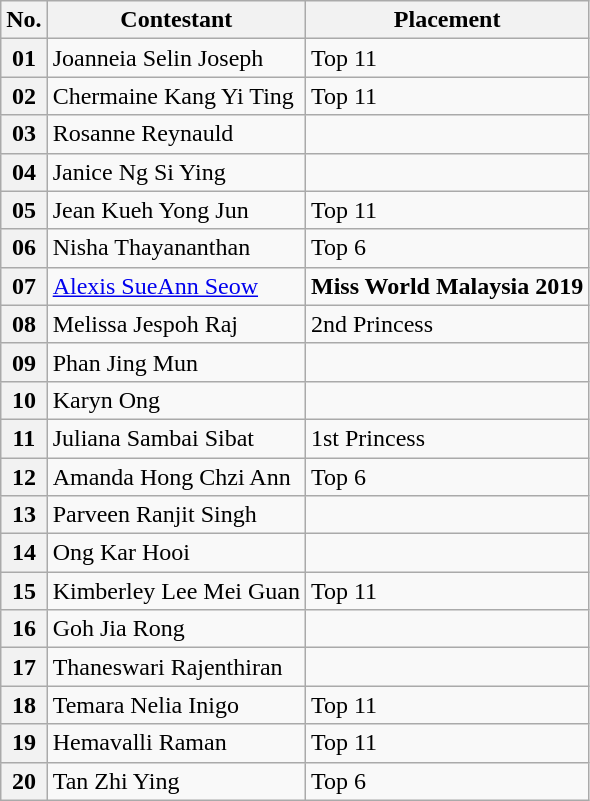<table class="wikitable">
<tr>
<th>No.</th>
<th>Contestant</th>
<th>Placement</th>
</tr>
<tr>
<th>01</th>
<td>Joanneia Selin Joseph</td>
<td>Top 11</td>
</tr>
<tr>
<th>02</th>
<td>Chermaine Kang Yi Ting</td>
<td>Top 11</td>
</tr>
<tr>
<th>03</th>
<td>Rosanne Reynauld</td>
<td></td>
</tr>
<tr>
<th>04</th>
<td>Janice Ng Si Ying</td>
<td></td>
</tr>
<tr>
<th>05</th>
<td>Jean Kueh Yong Jun</td>
<td>Top 11</td>
</tr>
<tr>
<th>06</th>
<td>Nisha Thayananthan</td>
<td>Top 6</td>
</tr>
<tr>
<th><strong>07</strong></th>
<td><a href='#'>Alexis SueAnn Seow</a></td>
<td><strong>Miss World Malaysia 2019</strong></td>
</tr>
<tr>
<th>08</th>
<td>Melissa Jespoh Raj</td>
<td>2nd Princess</td>
</tr>
<tr>
<th>09</th>
<td>Phan Jing Mun</td>
<td></td>
</tr>
<tr>
<th>10</th>
<td>Karyn Ong</td>
<td></td>
</tr>
<tr>
<th>11</th>
<td>Juliana Sambai Sibat</td>
<td>1st Princess</td>
</tr>
<tr>
<th>12</th>
<td>Amanda Hong Chzi Ann</td>
<td>Top 6</td>
</tr>
<tr>
<th>13</th>
<td>Parveen Ranjit Singh</td>
<td></td>
</tr>
<tr>
<th>14</th>
<td>Ong Kar Hooi</td>
<td></td>
</tr>
<tr>
<th>15</th>
<td>Kimberley Lee Mei Guan</td>
<td>Top 11</td>
</tr>
<tr>
<th>16</th>
<td>Goh Jia Rong</td>
<td></td>
</tr>
<tr>
<th>17</th>
<td>Thaneswari Rajenthiran</td>
<td></td>
</tr>
<tr>
<th>18</th>
<td>Temara Nelia Inigo</td>
<td>Top 11</td>
</tr>
<tr>
<th>19</th>
<td>Hemavalli Raman</td>
<td>Top 11</td>
</tr>
<tr>
<th>20</th>
<td>Tan Zhi Ying</td>
<td>Top 6</td>
</tr>
</table>
